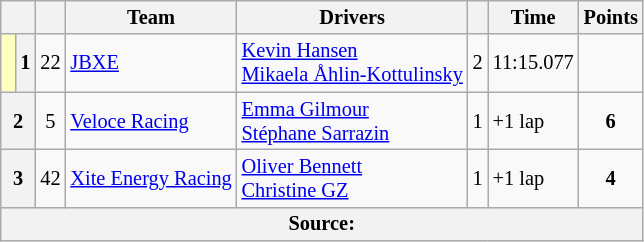<table class="wikitable" style="font-size: 85%">
<tr>
<th scope="col" colspan="2"></th>
<th scope="col"></th>
<th scope="col">Team</th>
<th scope="col">Drivers</th>
<th scope="col"></th>
<th scope="col">Time</th>
<th scope="col">Points</th>
</tr>
<tr>
<td style="background-color:#FFFFBF"> </td>
<th scope=row>1</th>
<td align=center>22</td>
<td> <a href='#'>JBXE</a></td>
<td> <a href='#'>Kevin Hansen</a><br> <a href='#'>Mikaela Åhlin-Kottulinsky</a></td>
<td>2</td>
<td>11:15.077</td>
<td></td>
</tr>
<tr>
<th scope=row colspan=2>2</th>
<td align=center>5</td>
<td> <a href='#'>Veloce Racing</a></td>
<td> <a href='#'>Emma Gilmour</a><br> <a href='#'>Stéphane Sarrazin</a></td>
<td>1</td>
<td>+1 lap</td>
<td align=center><strong>6</strong></td>
</tr>
<tr>
<th scope=row colspan=2>3</th>
<td align=center>42</td>
<td> <a href='#'>Xite Energy Racing</a></td>
<td> <a href='#'>Oliver Bennett</a><br> <a href='#'>Christine GZ</a></td>
<td>1</td>
<td>+1 lap</td>
<td align=center><strong>4</strong></td>
</tr>
<tr>
<th colspan="8">Source:</th>
</tr>
</table>
